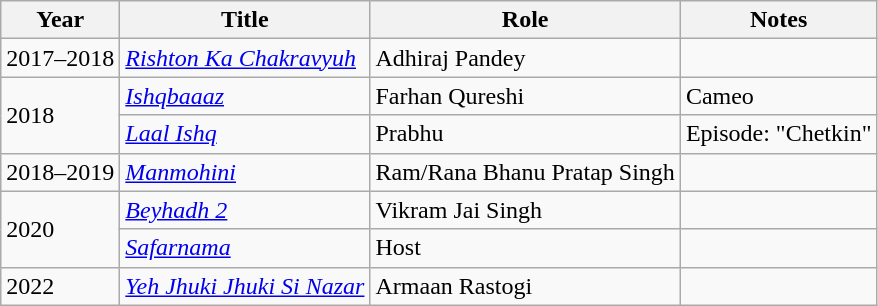<table class="wikitable sortable">
<tr>
<th>Year</th>
<th>Title</th>
<th>Role</th>
<th>Notes</th>
</tr>
<tr>
<td>2017–2018</td>
<td><em><a href='#'>Rishton Ka Chakravyuh</a></em></td>
<td>Adhiraj Pandey</td>
<td></td>
</tr>
<tr>
<td rowspan="2">2018</td>
<td><em><a href='#'>Ishqbaaaz</a></em></td>
<td>Farhan Qureshi</td>
<td>Cameo</td>
</tr>
<tr>
<td><em><a href='#'>Laal Ishq</a></em></td>
<td>Prabhu</td>
<td>Episode: "Chetkin"</td>
</tr>
<tr>
<td>2018–2019</td>
<td><em><a href='#'>Manmohini</a></em></td>
<td>Ram/Rana Bhanu Pratap Singh</td>
<td></td>
</tr>
<tr>
<td rowspan="2">2020</td>
<td><em><a href='#'>Beyhadh 2</a></em></td>
<td>Vikram Jai Singh</td>
<td></td>
</tr>
<tr>
<td><em><a href='#'>Safarnama</a></em></td>
<td>Host</td>
<td></td>
</tr>
<tr>
<td>2022</td>
<td><em><a href='#'>Yeh Jhuki Jhuki Si Nazar</a></em></td>
<td>Armaan Rastogi</td>
<td></td>
</tr>
</table>
